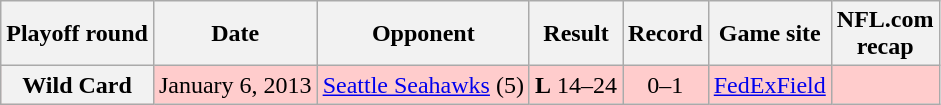<table class="wikitable" style="align=center">
<tr>
<th>Playoff round</th>
<th>Date</th>
<th>Opponent</th>
<th>Result</th>
<th>Record</th>
<th>Game site</th>
<th>NFL.com<br>recap</th>
</tr>
<tr style="background:#fcc; text-align:center;">
<th>Wild Card</th>
<td>January 6, 2013</td>
<td><a href='#'>Seattle Seahawks</a> (5)</td>
<td><strong>L</strong> 14–24</td>
<td>0–1</td>
<td><a href='#'>FedExField</a></td>
<td></td>
</tr>
</table>
